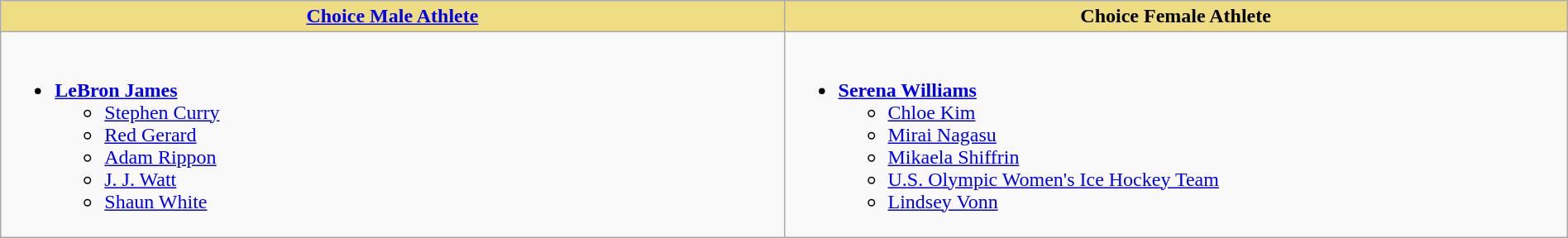<table class="wikitable" style="width:100%">
<tr>
<th style="background:#EEDD82; width:50%"><a href='#'>Choice Male Athlete</a></th>
<th style="background:#EEDD82; width:50%">Choice Female Athlete</th>
</tr>
<tr>
<td valign="top"><br><ul><li><strong><a href='#'>LeBron James</a></strong><ul><li><a href='#'>Stephen Curry</a></li><li><a href='#'>Red Gerard</a></li><li><a href='#'>Adam Rippon</a></li><li><a href='#'>J. J. Watt</a></li><li><a href='#'>Shaun White</a></li></ul></li></ul></td>
<td valign="top"><br><ul><li><strong><a href='#'>Serena Williams</a></strong><ul><li><a href='#'>Chloe Kim</a></li><li><a href='#'>Mirai Nagasu</a></li><li><a href='#'>Mikaela Shiffrin</a></li><li><a href='#'>U.S. Olympic Women's Ice Hockey Team</a></li><li><a href='#'>Lindsey Vonn</a></li></ul></li></ul></td>
</tr>
</table>
